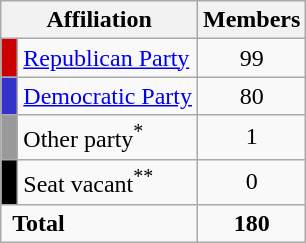<table class=wikitable>
<tr>
<th colspan=2 align=center valign=bottom bgcolor="lightgray">Affiliation</th>
<th valign=bottom bgcolor="lightgray">Members</th>
</tr>
<tr>
<td bgcolor="#CC0000"> </td>
<td><a href='#'>Republican Party</a></td>
<td align=center>99</td>
</tr>
<tr>
<td bgcolor="#3333CC"> </td>
<td><a href='#'>Democratic Party</a></td>
<td align=center>80</td>
</tr>
<tr>
<td bgcolor="#999999"> </td>
<td>Other party<sup>*</sup></td>
<td align=center>1</td>
</tr>
<tr>
<td bgcolor="black"> </td>
<td>Seat vacant<sup>**</sup></td>
<td align=center>0</td>
</tr>
<tr>
<td colspan=2> <strong>Total</strong></td>
<td align=center><strong>180</strong></td>
</tr>
</table>
